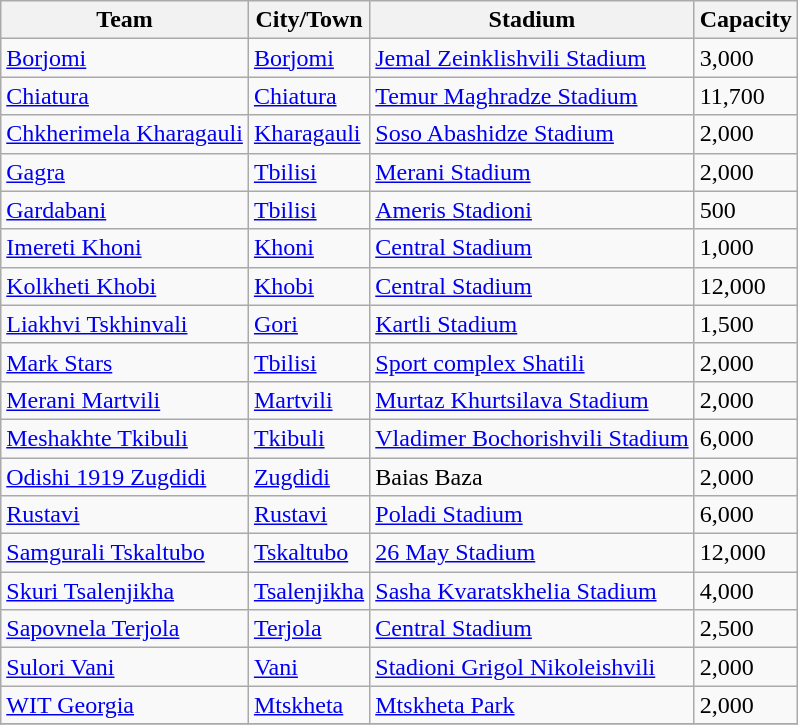<table class="wikitable sortable" border="1">
<tr>
<th>Team</th>
<th>City/Town</th>
<th>Stadium</th>
<th>Capacity</th>
</tr>
<tr>
<td><a href='#'>Borjomi</a></td>
<td><a href='#'>Borjomi</a></td>
<td><a href='#'>Jemal Zeinklishvili Stadium</a></td>
<td>3,000</td>
</tr>
<tr>
<td><a href='#'>Chiatura</a></td>
<td><a href='#'>Chiatura</a></td>
<td><a href='#'>Temur Maghradze Stadium</a></td>
<td>11,700</td>
</tr>
<tr>
<td><a href='#'>Chkherimela Kharagauli</a></td>
<td><a href='#'>Kharagauli</a></td>
<td><a href='#'>Soso Abashidze Stadium</a></td>
<td>2,000</td>
</tr>
<tr>
<td><a href='#'>Gagra</a></td>
<td><a href='#'>Tbilisi</a></td>
<td><a href='#'>Merani Stadium</a></td>
<td>2,000</td>
</tr>
<tr>
<td><a href='#'>Gardabani</a></td>
<td><a href='#'>Tbilisi</a></td>
<td><a href='#'>Ameris Stadioni</a></td>
<td>500</td>
</tr>
<tr>
<td><a href='#'>Imereti Khoni</a></td>
<td><a href='#'>Khoni</a></td>
<td><a href='#'>Central Stadium</a></td>
<td>1,000</td>
</tr>
<tr>
<td><a href='#'>Kolkheti Khobi</a></td>
<td><a href='#'>Khobi</a></td>
<td><a href='#'>Central Stadium</a></td>
<td>12,000</td>
</tr>
<tr>
<td><a href='#'>Liakhvi Tskhinvali</a></td>
<td><a href='#'>Gori</a></td>
<td><a href='#'>Kartli Stadium</a></td>
<td>1,500</td>
</tr>
<tr>
<td><a href='#'>Mark Stars</a></td>
<td><a href='#'>Tbilisi</a></td>
<td><a href='#'>Sport complex Shatili</a></td>
<td>2,000</td>
</tr>
<tr>
<td><a href='#'>Merani Martvili</a></td>
<td><a href='#'>Martvili</a></td>
<td><a href='#'>Murtaz Khurtsilava Stadium</a></td>
<td>2,000</td>
</tr>
<tr>
<td><a href='#'>Meshakhte Tkibuli</a></td>
<td><a href='#'>Tkibuli</a></td>
<td><a href='#'>Vladimer Bochorishvili Stadium</a></td>
<td>6,000</td>
</tr>
<tr>
<td><a href='#'>Odishi 1919 Zugdidi</a></td>
<td><a href='#'>Zugdidi</a></td>
<td>Baias Baza</td>
<td>2,000</td>
</tr>
<tr>
<td><a href='#'>Rustavi</a></td>
<td><a href='#'>Rustavi</a></td>
<td><a href='#'>Poladi Stadium</a></td>
<td>6,000</td>
</tr>
<tr>
<td><a href='#'>Samgurali Tskaltubo</a></td>
<td><a href='#'>Tskaltubo</a></td>
<td><a href='#'>26 May Stadium</a></td>
<td>12,000</td>
</tr>
<tr>
<td><a href='#'>Skuri Tsalenjikha</a></td>
<td><a href='#'>Tsalenjikha</a></td>
<td><a href='#'>Sasha Kvaratskhelia Stadium</a></td>
<td>4,000</td>
</tr>
<tr>
<td><a href='#'>Sapovnela Terjola</a></td>
<td><a href='#'>Terjola</a></td>
<td><a href='#'>Central Stadium</a></td>
<td>2,500</td>
</tr>
<tr>
<td><a href='#'>Sulori Vani</a></td>
<td><a href='#'>Vani</a></td>
<td><a href='#'>Stadioni Grigol Nikoleishvili</a></td>
<td>2,000</td>
</tr>
<tr>
<td><a href='#'>WIT Georgia</a></td>
<td><a href='#'>Mtskheta</a></td>
<td><a href='#'>Mtskheta Park</a></td>
<td>2,000</td>
</tr>
<tr>
</tr>
</table>
